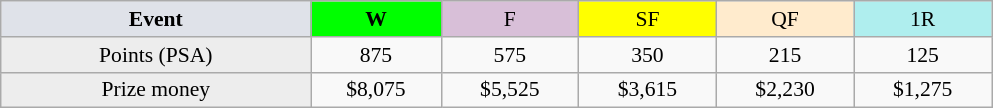<table class=wikitable style=font-size:90%;text-align:center>
<tr>
<td style="width:200px; background:#dfe2e9;"><strong>Event</strong></td>
<td style="width:80px; background:lime;"><strong>W</strong></td>
<td style="width:85px; background:thistle;">F</td>
<td style="width:85px; background:#ff0;">SF</td>
<td style="width:85px; background:#ffebcd;">QF</td>
<td style="width:85px; background:#afeeee;">1R</td>
</tr>
<tr>
<td style="background:#ededed;">Points (PSA)</td>
<td>875</td>
<td>575</td>
<td>350</td>
<td>215</td>
<td>125</td>
</tr>
<tr>
<td style="background:#ededed;">Prize money</td>
<td>$8,075</td>
<td>$5,525</td>
<td>$3,615</td>
<td>$2,230</td>
<td>$1,275</td>
</tr>
</table>
